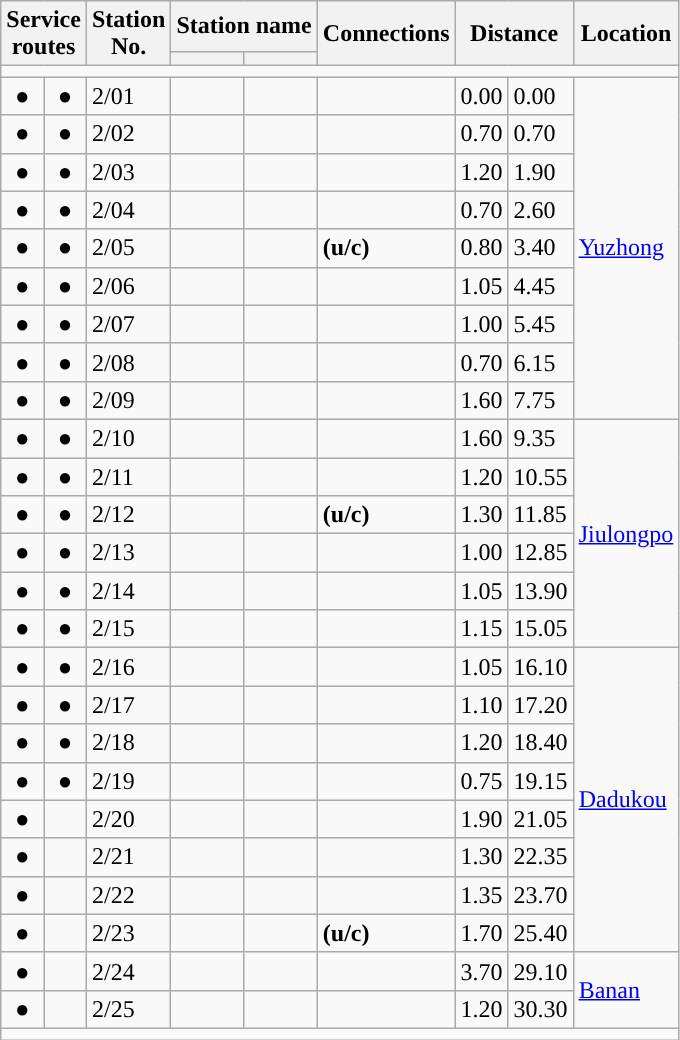<table class="wikitable">
<tr>
<th rowspan="2" colspan="2">Service<br>routes</th>
<th rowspan="2">Station<br>No.</th>
<th colspan="2">Station name</th>
<th rowspan="2">Connections</th>
<th colspan="2" rowspan="2">Distance<br></th>
<th rowspan="2">Location</th>
</tr>
<tr>
<th></th>
<th></th>
</tr>
<tr style="background:#">
<td colspan = "11"></td>
</tr>
<tr>
<td align="center">●</td>
<td align="center">●</td>
<td>2/01</td>
<td></td>
<td></td>
<td></td>
<td>0.00</td>
<td>0.00</td>
<td rowspan="9"><a href='#'>Yuzhong</a></td>
</tr>
<tr>
<td align="center">●</td>
<td align="center">●</td>
<td>2/02</td>
<td></td>
<td></td>
<td></td>
<td>0.70</td>
<td>0.70</td>
</tr>
<tr>
<td align="center">●</td>
<td align="center">●</td>
<td>2/03</td>
<td></td>
<td></td>
<td></td>
<td>1.20</td>
<td>1.90</td>
</tr>
<tr>
<td align="center">●</td>
<td align="center">●</td>
<td>2/04</td>
<td></td>
<td></td>
<td></td>
<td>0.70</td>
<td>2.60</td>
</tr>
<tr>
<td align="center">●</td>
<td align="center">●</td>
<td>2/05</td>
<td></td>
<td></td>
<td> <strong>(u/c)</strong></td>
<td>0.80</td>
<td>3.40</td>
</tr>
<tr>
<td align="center">●</td>
<td align="center">●</td>
<td>2/06</td>
<td></td>
<td></td>
<td></td>
<td>1.05</td>
<td>4.45</td>
</tr>
<tr>
<td align="center">●</td>
<td align="center">●</td>
<td>2/07</td>
<td></td>
<td></td>
<td></td>
<td>1.00</td>
<td>5.45</td>
</tr>
<tr>
<td align="center">●</td>
<td align="center">●</td>
<td>2/08</td>
<td></td>
<td></td>
<td></td>
<td>0.70</td>
<td>6.15</td>
</tr>
<tr>
<td align="center">●</td>
<td align="center">●</td>
<td>2/09</td>
<td></td>
<td></td>
<td></td>
<td>1.60</td>
<td>7.75</td>
</tr>
<tr>
<td align="center">●</td>
<td align="center">●</td>
<td>2/10</td>
<td></td>
<td></td>
<td></td>
<td>1.60</td>
<td>9.35</td>
<td rowspan="6"><a href='#'>Jiulongpo</a></td>
</tr>
<tr>
<td align="center">●</td>
<td align="center">●</td>
<td>2/11</td>
<td></td>
<td></td>
<td></td>
<td>1.20</td>
<td>10.55</td>
</tr>
<tr>
<td align="center">●</td>
<td align="center">●</td>
<td>2/12</td>
<td></td>
<td></td>
<td> <strong>(u/c)</strong></td>
<td>1.30</td>
<td>11.85</td>
</tr>
<tr>
<td align="center">●</td>
<td align="center">●</td>
<td>2/13</td>
<td></td>
<td></td>
<td></td>
<td>1.00</td>
<td>12.85</td>
</tr>
<tr>
<td align="center">●</td>
<td align="center">●</td>
<td>2/14</td>
<td></td>
<td></td>
<td></td>
<td>1.05</td>
<td>13.90</td>
</tr>
<tr>
<td align="center">●</td>
<td align="center">●</td>
<td>2/15</td>
<td></td>
<td></td>
<td></td>
<td>1.15</td>
<td>15.05</td>
</tr>
<tr>
<td align="center">●</td>
<td align="center">●</td>
<td>2/16</td>
<td></td>
<td></td>
<td></td>
<td>1.05</td>
<td>16.10</td>
<td rowspan="8"><a href='#'>Dadukou</a></td>
</tr>
<tr>
<td align="center">●</td>
<td align="center">●</td>
<td>2/17</td>
<td></td>
<td></td>
<td></td>
<td>1.10</td>
<td>17.20</td>
</tr>
<tr>
<td align="center">●</td>
<td align="center">●</td>
<td>2/18</td>
<td></td>
<td></td>
<td></td>
<td>1.20</td>
<td>18.40</td>
</tr>
<tr>
<td align="center">●</td>
<td align="center">●</td>
<td>2/19</td>
<td></td>
<td></td>
<td></td>
<td>0.75</td>
<td>19.15</td>
</tr>
<tr>
<td align="center">●</td>
<td align="center"></td>
<td>2/20</td>
<td></td>
<td></td>
<td></td>
<td>1.90</td>
<td>21.05</td>
</tr>
<tr>
<td align="center">●</td>
<td align="center"></td>
<td>2/21</td>
<td></td>
<td></td>
<td></td>
<td>1.30</td>
<td>22.35</td>
</tr>
<tr>
<td align="center">●</td>
<td align="center"></td>
<td>2/22</td>
<td></td>
<td></td>
<td></td>
<td>1.35</td>
<td>23.70</td>
</tr>
<tr>
<td align="center">●</td>
<td align="center"></td>
<td>2/23</td>
<td></td>
<td></td>
<td> <strong>(u/c)</strong></td>
<td>1.70</td>
<td>25.40</td>
</tr>
<tr>
<td align="center">●</td>
<td></td>
<td>2/24</td>
<td></td>
<td></td>
<td></td>
<td>3.70</td>
<td>29.10</td>
<td rowspan="2"><a href='#'>Banan</a></td>
</tr>
<tr>
<td align="center">●</td>
<td></td>
<td>2/25</td>
<td></td>
<td></td>
<td></td>
<td>1.20</td>
<td>30.30</td>
</tr>
<tr style="background:#">
<td colspan = "11"></td>
</tr>
</table>
